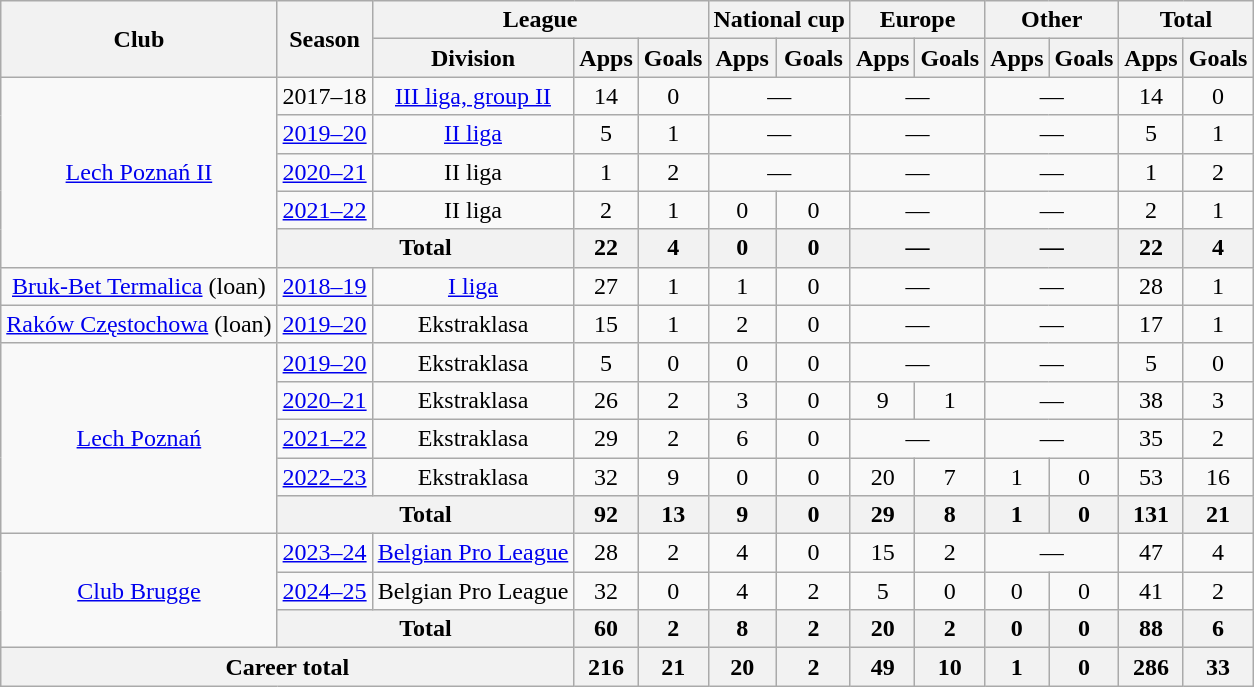<table class="wikitable" style="text-align: center;">
<tr>
<th rowspan="2">Club</th>
<th rowspan="2">Season</th>
<th colspan="3">League</th>
<th colspan="2">National cup</th>
<th colspan="2">Europe</th>
<th colspan="2">Other</th>
<th colspan="2">Total</th>
</tr>
<tr>
<th>Division</th>
<th>Apps</th>
<th>Goals</th>
<th>Apps</th>
<th>Goals</th>
<th>Apps</th>
<th>Goals</th>
<th>Apps</th>
<th>Goals</th>
<th>Apps</th>
<th>Goals</th>
</tr>
<tr>
<td rowspan="5"><a href='#'>Lech Poznań II</a></td>
<td>2017–18</td>
<td><a href='#'>III liga, group II</a></td>
<td>14</td>
<td>0</td>
<td colspan="2">—</td>
<td colspan="2">—</td>
<td colspan="2">—</td>
<td>14</td>
<td>0</td>
</tr>
<tr>
<td><a href='#'>2019–20</a></td>
<td><a href='#'>II liga</a></td>
<td>5</td>
<td>1</td>
<td colspan="2">—</td>
<td colspan="2">—</td>
<td colspan="2">—</td>
<td>5</td>
<td>1</td>
</tr>
<tr>
<td><a href='#'>2020–21</a></td>
<td>II liga</td>
<td>1</td>
<td>2</td>
<td colspan="2">—</td>
<td colspan="2">—</td>
<td colspan="2">—</td>
<td>1</td>
<td>2</td>
</tr>
<tr>
<td><a href='#'>2021–22</a></td>
<td>II liga</td>
<td>2</td>
<td>1</td>
<td>0</td>
<td>0</td>
<td colspan="2">—</td>
<td colspan="2">—</td>
<td>2</td>
<td>1</td>
</tr>
<tr>
<th colspan="2">Total</th>
<th>22</th>
<th>4</th>
<th>0</th>
<th>0</th>
<th colspan="2">—</th>
<th colspan="2">—</th>
<th>22</th>
<th>4</th>
</tr>
<tr>
<td><a href='#'>Bruk-Bet Termalica</a> (loan)</td>
<td><a href='#'>2018–19</a></td>
<td><a href='#'>I liga</a></td>
<td>27</td>
<td>1</td>
<td>1</td>
<td>0</td>
<td colspan="2">—</td>
<td colspan="2">—</td>
<td>28</td>
<td>1</td>
</tr>
<tr>
<td><a href='#'>Raków Częstochowa</a> (loan)</td>
<td><a href='#'>2019–20</a></td>
<td>Ekstraklasa</td>
<td>15</td>
<td>1</td>
<td>2</td>
<td>0</td>
<td colspan="2">—</td>
<td colspan="2">—</td>
<td>17</td>
<td>1</td>
</tr>
<tr>
<td rowspan="5"><a href='#'>Lech Poznań</a></td>
<td><a href='#'>2019–20</a></td>
<td>Ekstraklasa</td>
<td>5</td>
<td>0</td>
<td>0</td>
<td>0</td>
<td colspan="2">—</td>
<td colspan="2">—</td>
<td>5</td>
<td>0</td>
</tr>
<tr>
<td><a href='#'>2020–21</a></td>
<td>Ekstraklasa</td>
<td>26</td>
<td>2</td>
<td>3</td>
<td>0</td>
<td>9</td>
<td>1</td>
<td colspan="2">—</td>
<td>38</td>
<td>3</td>
</tr>
<tr>
<td><a href='#'>2021–22</a></td>
<td>Ekstraklasa</td>
<td>29</td>
<td>2</td>
<td>6</td>
<td>0</td>
<td colspan="2">—</td>
<td colspan="2">—</td>
<td>35</td>
<td>2</td>
</tr>
<tr>
<td><a href='#'>2022–23</a></td>
<td>Ekstraklasa</td>
<td>32</td>
<td>9</td>
<td>0</td>
<td>0</td>
<td>20</td>
<td>7</td>
<td>1</td>
<td>0</td>
<td>53</td>
<td>16</td>
</tr>
<tr>
<th colspan="2">Total</th>
<th>92</th>
<th>13</th>
<th>9</th>
<th>0</th>
<th>29</th>
<th>8</th>
<th>1</th>
<th>0</th>
<th>131</th>
<th>21</th>
</tr>
<tr>
<td rowspan="3"><a href='#'>Club Brugge</a></td>
<td><a href='#'>2023–24</a></td>
<td><a href='#'>Belgian Pro League</a></td>
<td>28</td>
<td>2</td>
<td>4</td>
<td>0</td>
<td>15</td>
<td>2</td>
<td colspan="2">—</td>
<td>47</td>
<td>4</td>
</tr>
<tr>
<td><a href='#'>2024–25</a></td>
<td>Belgian Pro League</td>
<td>32</td>
<td>0</td>
<td>4</td>
<td>2</td>
<td>5</td>
<td>0</td>
<td>0</td>
<td>0</td>
<td>41</td>
<td>2</td>
</tr>
<tr>
<th colspan="2">Total</th>
<th>60</th>
<th>2</th>
<th>8</th>
<th>2</th>
<th>20</th>
<th>2</th>
<th>0</th>
<th>0</th>
<th>88</th>
<th>6</th>
</tr>
<tr>
<th colspan="3">Career total</th>
<th>216</th>
<th>21</th>
<th>20</th>
<th>2</th>
<th>49</th>
<th>10</th>
<th>1</th>
<th>0</th>
<th>286</th>
<th>33</th>
</tr>
</table>
